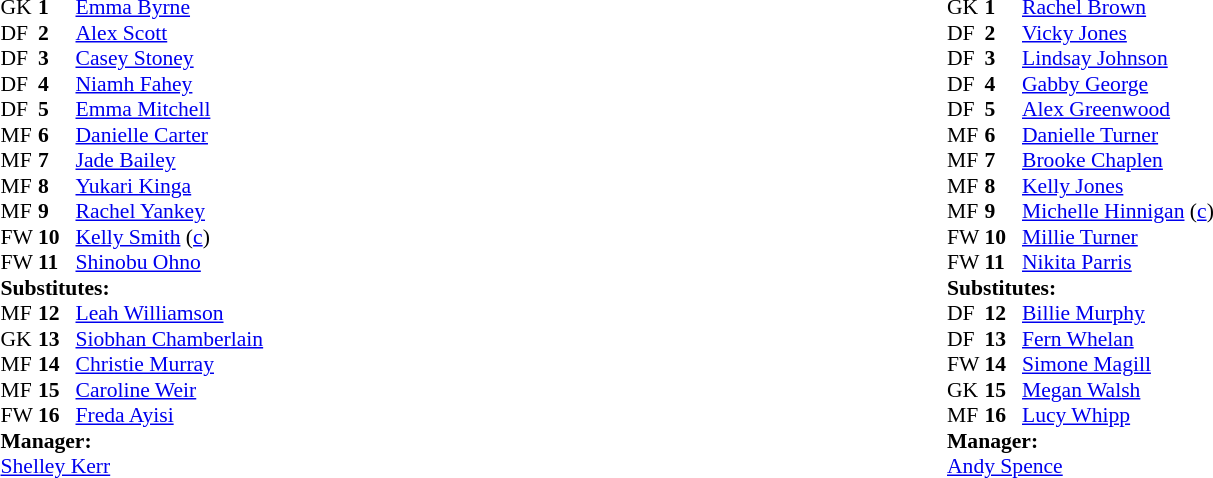<table style="width:100%;">
<tr>
<td style="vertical-align:top; width:50%;"><br><table style="font-size: 90%" cellspacing="0" cellpadding="0">
<tr>
<td colspan="4"></td>
</tr>
<tr>
<th width="25"></th>
<th width="25"></th>
</tr>
<tr>
<td>GK</td>
<td><strong>1</strong></td>
<td> <a href='#'>Emma Byrne</a></td>
</tr>
<tr>
<td>DF</td>
<td><strong>2</strong></td>
<td> <a href='#'>Alex Scott</a></td>
</tr>
<tr>
<td>DF</td>
<td><strong>3</strong></td>
<td> <a href='#'>Casey Stoney</a></td>
</tr>
<tr>
<td>DF</td>
<td><strong>4</strong></td>
<td> <a href='#'>Niamh Fahey</a></td>
</tr>
<tr>
<td>DF</td>
<td><strong>5</strong></td>
<td> <a href='#'>Emma Mitchell</a></td>
</tr>
<tr>
<td>MF</td>
<td><strong>6</strong></td>
<td> <a href='#'>Danielle Carter</a></td>
<td></td>
<td></td>
</tr>
<tr>
<td>MF</td>
<td><strong>7</strong></td>
<td> <a href='#'>Jade Bailey</a></td>
<td></td>
<td></td>
</tr>
<tr>
<td>MF</td>
<td><strong>8</strong></td>
<td> <a href='#'>Yukari Kinga</a></td>
</tr>
<tr>
<td>MF</td>
<td><strong>9</strong></td>
<td> <a href='#'>Rachel Yankey</a></td>
</tr>
<tr>
<td>FW</td>
<td><strong>10</strong></td>
<td> <a href='#'>Kelly Smith</a> (<a href='#'>c</a>)</td>
</tr>
<tr>
<td>FW</td>
<td><strong>11</strong></td>
<td> <a href='#'>Shinobu Ohno</a></td>
</tr>
<tr>
<td colspan=4><strong>Substitutes:</strong></td>
</tr>
<tr>
<td>MF</td>
<td><strong>12</strong></td>
<td> <a href='#'>Leah Williamson</a></td>
<td></td>
<td></td>
</tr>
<tr>
<td>GK</td>
<td><strong>13</strong></td>
<td> <a href='#'>Siobhan Chamberlain</a></td>
</tr>
<tr>
<td>MF</td>
<td><strong>14</strong></td>
<td> <a href='#'>Christie Murray</a></td>
</tr>
<tr>
<td>MF</td>
<td><strong>15</strong></td>
<td> <a href='#'>Caroline Weir</a></td>
<td></td>
<td></td>
<td></td>
<td></td>
</tr>
<tr>
<td>FW</td>
<td><strong>16</strong></td>
<td> <a href='#'>Freda Ayisi</a></td>
<td></td>
<td></td>
</tr>
<tr>
<td colspan=4><strong>Manager:</strong></td>
</tr>
<tr>
<td colspan="4"> <a href='#'>Shelley Kerr</a></td>
</tr>
</table>
</td>
<td style="vertical-align:top; width:50%;"><br><table style="font-size: 90%" cellspacing="0" cellpadding="0">
<tr>
<td colspan="4"></td>
</tr>
<tr>
<th width="25"></th>
<th width="25"></th>
</tr>
<tr>
<td>GK</td>
<td><strong>1</strong></td>
<td> <a href='#'>Rachel Brown</a></td>
</tr>
<tr>
<td>DF</td>
<td><strong>2</strong></td>
<td> <a href='#'>Vicky Jones</a></td>
<td></td>
<td></td>
</tr>
<tr>
<td>DF</td>
<td><strong>3</strong></td>
<td> <a href='#'>Lindsay Johnson</a></td>
</tr>
<tr>
<td>DF</td>
<td><strong>4</strong></td>
<td> <a href='#'>Gabby George</a></td>
</tr>
<tr>
<td>DF</td>
<td><strong>5</strong></td>
<td> <a href='#'>Alex Greenwood</a></td>
</tr>
<tr>
<td>MF</td>
<td><strong>6</strong></td>
<td> <a href='#'>Danielle Turner</a></td>
<td></td>
<td></td>
</tr>
<tr>
<td>MF</td>
<td><strong>7</strong></td>
<td> <a href='#'>Brooke Chaplen</a></td>
</tr>
<tr>
<td>MF</td>
<td><strong>8</strong></td>
<td> <a href='#'>Kelly Jones</a></td>
</tr>
<tr>
<td>MF</td>
<td><strong>9</strong></td>
<td> <a href='#'>Michelle Hinnigan</a> (<a href='#'>c</a>)</td>
<td></td>
<td></td>
</tr>
<tr>
<td>FW</td>
<td><strong>10</strong></td>
<td> <a href='#'>Millie Turner</a></td>
<td></td>
<td></td>
</tr>
<tr>
<td>FW</td>
<td><strong>11</strong></td>
<td> <a href='#'>Nikita Parris</a></td>
</tr>
<tr>
<td colspan=4><strong>Substitutes:</strong></td>
</tr>
<tr>
<td>DF</td>
<td><strong>12</strong></td>
<td> <a href='#'>Billie Murphy</a></td>
<td></td>
<td></td>
</tr>
<tr>
<td>DF</td>
<td><strong>13</strong></td>
<td> <a href='#'>Fern Whelan</a></td>
<td></td>
<td></td>
</tr>
<tr>
<td>FW</td>
<td><strong>14</strong></td>
<td> <a href='#'>Simone Magill</a></td>
<td></td>
<td></td>
</tr>
<tr>
<td>GK</td>
<td><strong>15</strong></td>
<td> <a href='#'>Megan Walsh</a></td>
</tr>
<tr>
<td>MF</td>
<td><strong>16</strong></td>
<td> <a href='#'>Lucy Whipp</a></td>
</tr>
<tr>
<td colspan=4><strong>Manager:</strong></td>
</tr>
<tr>
<td colspan="4"> <a href='#'>Andy Spence</a></td>
</tr>
</table>
</td>
</tr>
</table>
